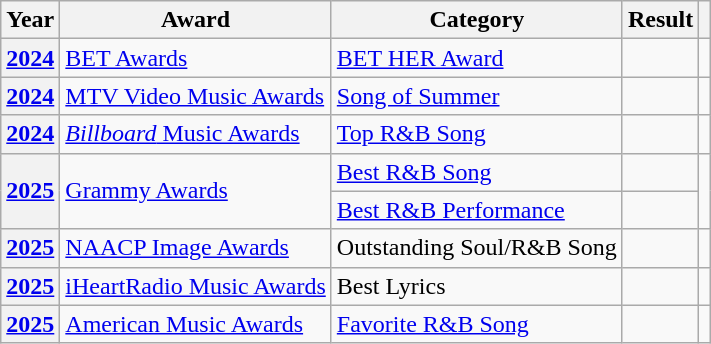<table class="wikitable plainrowheaders">
<tr align=center>
<th scope="col">Year</th>
<th scope="col">Award</th>
<th scope="col">Category</th>
<th scope="col">Result</th>
<th scope="col"></th>
</tr>
<tr>
<th scope="row"><a href='#'>2024</a></th>
<td><a href='#'>BET Awards</a></td>
<td><a href='#'>BET HER Award</a></td>
<td></td>
<td style="text-align:center;"></td>
</tr>
<tr>
<th scope="row"><a href='#'>2024</a></th>
<td><a href='#'>MTV Video Music Awards</a></td>
<td><a href='#'>Song of Summer</a></td>
<td></td>
<td style="text-align:center;"></td>
</tr>
<tr>
<th scope="row"><a href='#'>2024</a></th>
<td><a href='#'><em>Billboard</em> Music Awards</a></td>
<td><a href='#'>Top R&B Song</a></td>
<td></td>
<td style="text-align:center;"></td>
</tr>
<tr>
<th rowspan="2" scope="row"><a href='#'>2025</a></th>
<td rowspan="2"><a href='#'>Grammy Awards</a></td>
<td><a href='#'>Best R&B Song</a></td>
<td></td>
<td rowspan="2" style="text-align:center;"></td>
</tr>
<tr>
<td><a href='#'>Best R&B Performance</a></td>
<td></td>
</tr>
<tr>
<th scope="row"><a href='#'>2025</a></th>
<td><a href='#'>NAACP Image Awards</a></td>
<td>Outstanding Soul/R&B Song</td>
<td></td>
<td style="text-align:center;"></td>
</tr>
<tr>
<th scope="row"><a href='#'>2025</a></th>
<td><a href='#'>iHeartRadio Music Awards</a></td>
<td>Best Lyrics</td>
<td></td>
<td align="center"></td>
</tr>
<tr>
<th scope="row"><a href='#'>2025</a></th>
<td><a href='#'>American Music Awards</a></td>
<td><a href='#'>Favorite R&B Song</a></td>
<td></td>
<td align="center"></td>
</tr>
</table>
